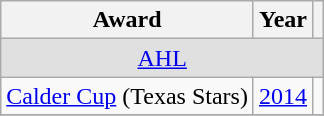<table class="wikitable">
<tr>
<th>Award</th>
<th>Year</th>
<th></th>
</tr>
<tr ALIGN="center" bgcolor="#e0e0e0">
<td colspan="3"><a href='#'>AHL</a></td>
</tr>
<tr>
<td><a href='#'>Calder Cup</a> (Texas Stars)</td>
<td><a href='#'>2014</a></td>
<td></td>
</tr>
<tr>
</tr>
</table>
